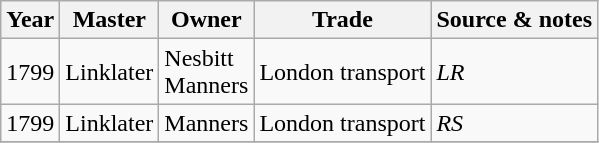<table class=" wikitable">
<tr>
<th>Year</th>
<th>Master</th>
<th>Owner</th>
<th>Trade</th>
<th>Source & notes</th>
</tr>
<tr>
<td>1799</td>
<td>Linklater</td>
<td>Nesbitt<br>Manners</td>
<td>London transport</td>
<td><em>LR</em></td>
</tr>
<tr>
<td>1799</td>
<td>Linklater</td>
<td>Manners</td>
<td>London transport</td>
<td><em>RS</em></td>
</tr>
<tr>
</tr>
</table>
